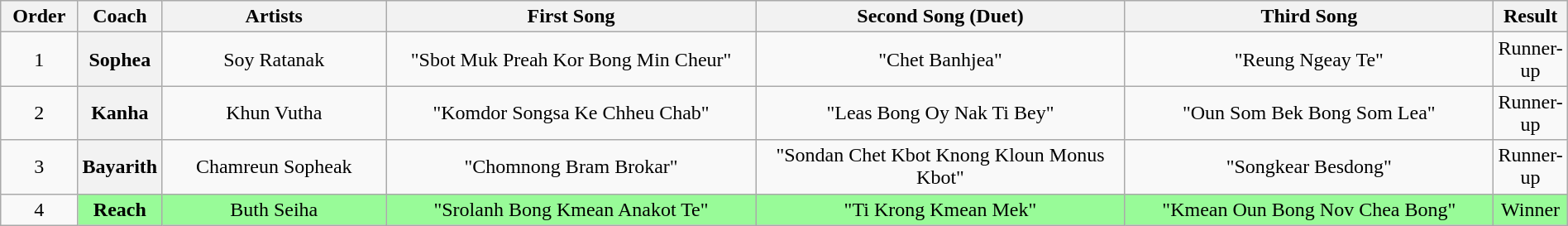<table class="wikitable" style="text-align:center; width:100%;">
<tr>
<th width="05%">Order</th>
<th width="05%">Coach</th>
<th width="15%">Artists</th>
<th width="25%">First Song</th>
<th width="25%">Second Song (Duet)</th>
<th width="25%">Third Song</th>
<th width="05%">Result</th>
</tr>
<tr>
<td>1</td>
<th>Sophea</th>
<td>Soy Ratanak</td>
<td>"Sbot Muk Preah Kor Bong Min Cheur"</td>
<td>"Chet Banhjea"</td>
<td>"Reung Ngeay Te"</td>
<td>Runner-up</td>
</tr>
<tr>
<td>2</td>
<th>Kanha</th>
<td>Khun Vutha</td>
<td>"Komdor Songsa Ke Chheu Chab"</td>
<td>"Leas Bong Oy Nak Ti Bey"</td>
<td>"Oun Som Bek Bong Som Lea"</td>
<td>Runner-up</td>
</tr>
<tr>
<td>3</td>
<th>Bayarith</th>
<td>Chamreun Sopheak</td>
<td>"Chomnong Bram Brokar"</td>
<td>"Sondan Chet Kbot Knong Kloun Monus Kbot"</td>
<td>"Songkear Besdong"</td>
<td>Runner-up</td>
</tr>
<tr>
<td>4</td>
<th style="background:palegreen">Reach</th>
<td style="background:palegreen">Buth Seiha</td>
<td style="background:palegreen">"Srolanh Bong Kmean Anakot Te"</td>
<td style="background:palegreen">"Ti Krong Kmean Mek"</td>
<td style="background:palegreen">"Kmean Oun Bong Nov Chea Bong"</td>
<td style="background:palegreen">Winner</td>
</tr>
</table>
